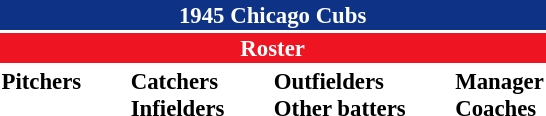<table class="toccolours" style="font-size: 95%;">
<tr>
<th colspan="10" style="background-color: #0e3386; color: white; text-align: center;">1945 Chicago Cubs</th>
</tr>
<tr>
<td colspan="10" style="background-color: #EE1422; color: white; text-align: center;"><strong>Roster</strong></td>
</tr>
<tr>
<td valign="top"><strong>Pitchers</strong><br>













</td>
<td width="25px"></td>
<td valign="top"><strong>Catchers</strong><br>



<strong>Infielders</strong>









</td>
<td width="25px"></td>
<td valign="top"><strong>Outfielders</strong><br>





<strong>Other batters</strong>
</td>
<td width="25px"></td>
<td valign="top"><strong>Manager</strong><br>
<strong>Coaches</strong>


</td>
</tr>
<tr>
</tr>
</table>
